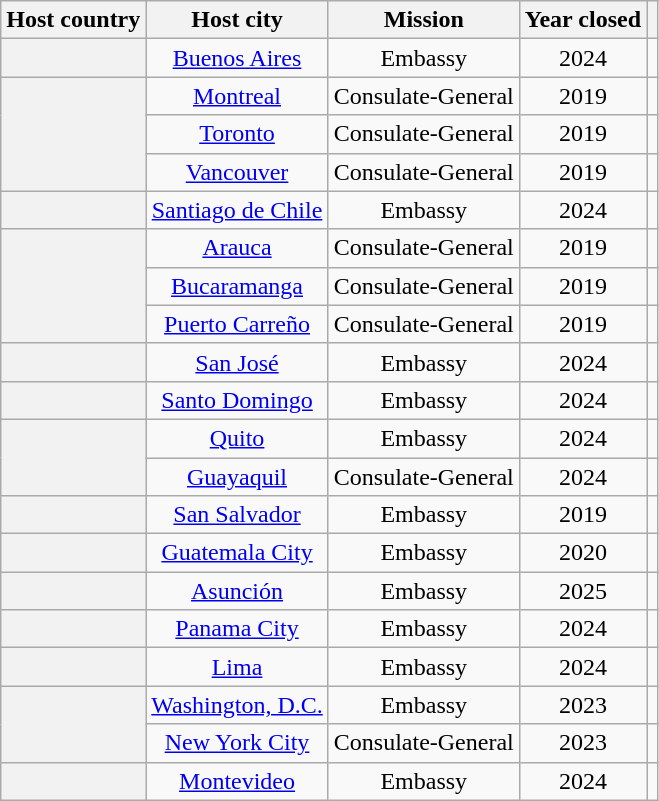<table class="wikitable plainrowheaders" style="text-align:center;">
<tr>
<th scope="col">Host country</th>
<th scope="col">Host city</th>
<th scope="col">Mission</th>
<th scope="col">Year closed</th>
<th scope="col"></th>
</tr>
<tr>
<th scope="row"></th>
<td><a href='#'>Buenos Aires</a></td>
<td>Embassy</td>
<td>2024</td>
<td></td>
</tr>
<tr>
<th scope="row" rowspan="3"></th>
<td><a href='#'>Montreal</a></td>
<td>Consulate-General</td>
<td>2019</td>
<td></td>
</tr>
<tr>
<td><a href='#'>Toronto</a></td>
<td>Consulate-General</td>
<td>2019</td>
<td></td>
</tr>
<tr>
<td><a href='#'>Vancouver</a></td>
<td>Consulate-General</td>
<td>2019</td>
<td></td>
</tr>
<tr>
<th scope="row"></th>
<td><a href='#'>Santiago de Chile</a></td>
<td>Embassy</td>
<td>2024</td>
<td></td>
</tr>
<tr>
<th scope="row" rowspan="3"></th>
<td><a href='#'>Arauca</a></td>
<td>Consulate-General</td>
<td>2019</td>
<td></td>
</tr>
<tr>
<td><a href='#'>Bucaramanga</a></td>
<td>Consulate-General</td>
<td>2019</td>
<td></td>
</tr>
<tr>
<td><a href='#'>Puerto Carreño</a></td>
<td>Consulate-General</td>
<td>2019</td>
<td></td>
</tr>
<tr>
<th scope="row"></th>
<td><a href='#'>San José</a></td>
<td>Embassy</td>
<td>2024</td>
<td></td>
</tr>
<tr>
<th scope="row"></th>
<td><a href='#'>Santo Domingo</a></td>
<td>Embassy</td>
<td>2024</td>
<td></td>
</tr>
<tr>
<th scope="row" rowspan="2"></th>
<td><a href='#'>Quito</a></td>
<td>Embassy</td>
<td>2024</td>
<td></td>
</tr>
<tr>
<td><a href='#'>Guayaquil</a></td>
<td>Consulate-General</td>
<td>2024</td>
<td></td>
</tr>
<tr>
<th scope="row"></th>
<td><a href='#'>San Salvador</a></td>
<td>Embassy</td>
<td>2019</td>
<td></td>
</tr>
<tr>
<th scope="row"></th>
<td><a href='#'>Guatemala City</a></td>
<td>Embassy</td>
<td>2020</td>
<td></td>
</tr>
<tr>
<th scope="row"></th>
<td><a href='#'>Asunción</a></td>
<td>Embassy</td>
<td>2025</td>
<td></td>
</tr>
<tr>
<th scope="row"></th>
<td><a href='#'>Panama City</a></td>
<td>Embassy</td>
<td>2024</td>
<td></td>
</tr>
<tr>
<th scope="row"></th>
<td><a href='#'>Lima</a></td>
<td>Embassy</td>
<td>2024</td>
<td></td>
</tr>
<tr>
<th scope="row" rowspan="2"></th>
<td><a href='#'>Washington, D.C.</a></td>
<td>Embassy</td>
<td>2023</td>
<td></td>
</tr>
<tr>
<td><a href='#'>New York City</a></td>
<td>Consulate-General</td>
<td>2023</td>
<td></td>
</tr>
<tr>
<th scope="row"></th>
<td><a href='#'>Montevideo</a></td>
<td>Embassy</td>
<td>2024</td>
<td></td>
</tr>
</table>
